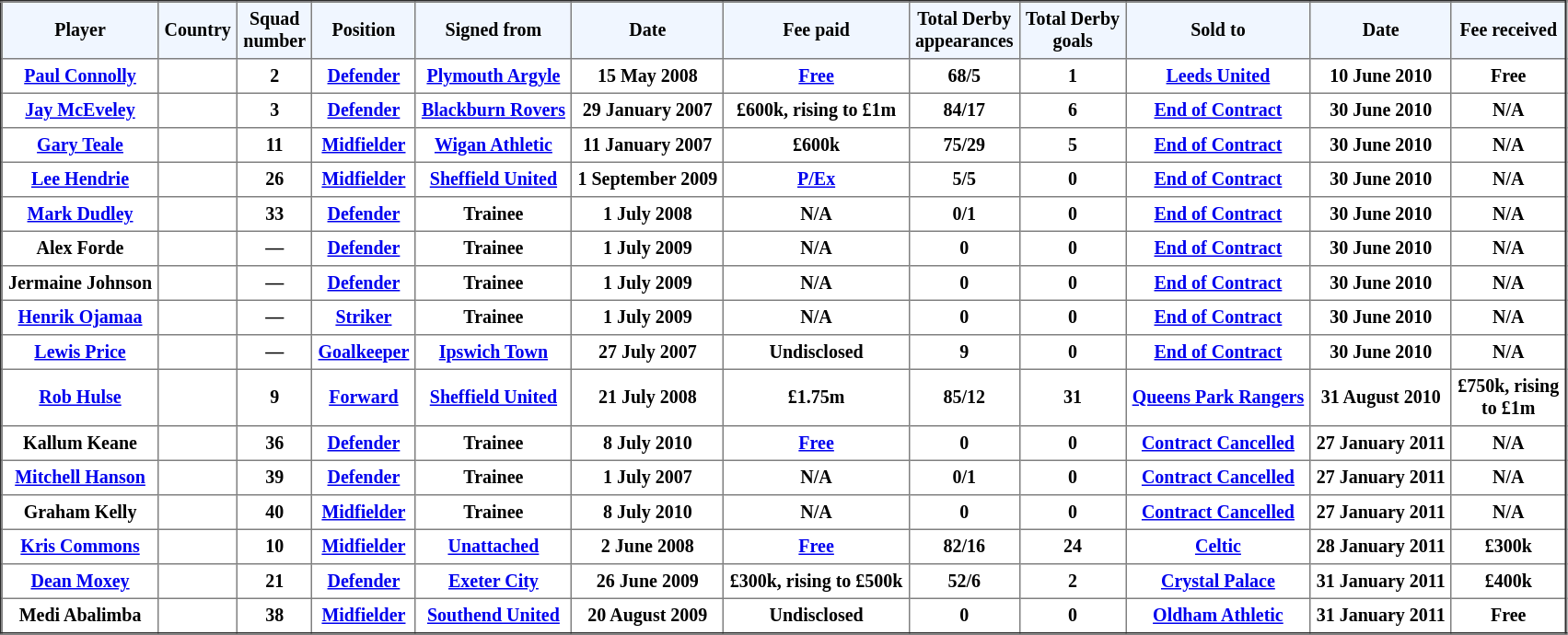<table border="2" cellpadding="4" style="border-collapse:collapse; text-align:center; font-size:smaller;">
<tr style="background:#f0f6ff;">
<th><strong>Player</strong></th>
<th><strong>Country</strong></th>
<th><strong>Squad<br>number</strong></th>
<th><strong>Position</strong></th>
<th><strong>Signed from</strong></th>
<th><strong>Date</strong></th>
<th><strong>Fee paid</strong></th>
<th><strong>Total Derby<br>appearances</strong></th>
<th><strong>Total Derby <br>goals</strong></th>
<th><strong>Sold to</strong></th>
<th><strong>Date</strong></th>
<th><strong>Fee received</strong></th>
</tr>
<tr bgcolor="">
<th><a href='#'>Paul Connolly</a></th>
<th></th>
<th>2</th>
<th><a href='#'>Defender</a></th>
<th><a href='#'>Plymouth Argyle</a></th>
<th>15 May 2008</th>
<th><a href='#'>Free</a></th>
<th>68/5</th>
<th>1</th>
<th><a href='#'>Leeds United</a></th>
<th>10 June 2010</th>
<th>Free</th>
</tr>
<tr bgcolor="">
<th><a href='#'>Jay McEveley</a></th>
<th></th>
<th>3</th>
<th><a href='#'>Defender</a></th>
<th><a href='#'>Blackburn Rovers</a></th>
<th>29 January 2007</th>
<th>£600k, rising to £1m</th>
<th>84/17</th>
<th>6</th>
<th><a href='#'>End of Contract</a></th>
<th>30 June 2010</th>
<th>N/A</th>
</tr>
<tr bgcolor="">
<th><a href='#'>Gary Teale</a></th>
<th></th>
<th>11</th>
<th><a href='#'>Midfielder</a></th>
<th><a href='#'>Wigan Athletic</a></th>
<th>11 January 2007</th>
<th>£600k</th>
<th>75/29</th>
<th>5</th>
<th><a href='#'>End of Contract</a></th>
<th>30 June 2010</th>
<th>N/A</th>
</tr>
<tr bgcolor="">
<th><a href='#'>Lee Hendrie</a></th>
<th></th>
<th>26</th>
<th><a href='#'>Midfielder</a></th>
<th><a href='#'>Sheffield United</a></th>
<th>1 September 2009</th>
<th><a href='#'>P/Ex</a></th>
<th>5/5</th>
<th>0</th>
<th><a href='#'>End of Contract</a></th>
<th>30 June 2010</th>
<th>N/A</th>
</tr>
<tr bgcolor="">
<th><a href='#'>Mark Dudley</a></th>
<th></th>
<th>33</th>
<th><a href='#'>Defender</a></th>
<th>Trainee</th>
<th>1 July 2008</th>
<th>N/A</th>
<th>0/1</th>
<th>0</th>
<th><a href='#'>End of Contract</a></th>
<th>30 June 2010</th>
<th>N/A</th>
</tr>
<tr bgcolor="">
<th>Alex Forde</th>
<th></th>
<th>—</th>
<th><a href='#'>Defender</a></th>
<th>Trainee</th>
<th>1 July 2009</th>
<th>N/A</th>
<th>0</th>
<th>0</th>
<th><a href='#'>End of Contract</a></th>
<th>30 June 2010</th>
<th>N/A</th>
</tr>
<tr bgcolor="">
<th>Jermaine Johnson</th>
<th></th>
<th>—</th>
<th><a href='#'>Defender</a></th>
<th>Trainee</th>
<th>1 July 2009</th>
<th>N/A</th>
<th>0</th>
<th>0</th>
<th><a href='#'>End of Contract</a></th>
<th>30 June 2010</th>
<th>N/A</th>
</tr>
<tr bgcolor="">
<th><a href='#'>Henrik Ojamaa</a></th>
<th></th>
<th>—</th>
<th><a href='#'>Striker</a></th>
<th>Trainee</th>
<th>1 July 2009</th>
<th>N/A</th>
<th>0</th>
<th>0</th>
<th><a href='#'>End of Contract</a></th>
<th>30 June 2010</th>
<th>N/A</th>
</tr>
<tr bgcolor="">
<th><a href='#'>Lewis Price</a></th>
<th></th>
<th>—</th>
<th><a href='#'>Goalkeeper</a></th>
<th><a href='#'>Ipswich Town</a></th>
<th>27 July 2007</th>
<th>Undisclosed</th>
<th>9</th>
<th>0</th>
<th><a href='#'>End of Contract</a></th>
<th>30 June 2010</th>
<th>N/A</th>
</tr>
<tr bgcolor="">
<th><a href='#'>Rob Hulse</a></th>
<th></th>
<th>9</th>
<th><a href='#'>Forward</a></th>
<th><a href='#'>Sheffield United</a></th>
<th>21 July 2008</th>
<th>£1.75m</th>
<th>85/12</th>
<th>31</th>
<th><a href='#'>Queens Park Rangers</a></th>
<th>31 August 2010</th>
<th>£750k, rising<br>to £1m</th>
</tr>
<tr bgcolor="">
<th>Kallum Keane</th>
<th></th>
<th>36</th>
<th><a href='#'>Defender</a></th>
<th>Trainee</th>
<th>8 July 2010</th>
<th><a href='#'>Free</a></th>
<th>0</th>
<th>0</th>
<th><a href='#'>Contract Cancelled</a></th>
<th>27 January 2011</th>
<th>N/A</th>
</tr>
<tr bgcolor="">
<th><a href='#'>Mitchell Hanson</a></th>
<th></th>
<th>39</th>
<th><a href='#'>Defender</a></th>
<th>Trainee</th>
<th>1 July 2007</th>
<th>N/A</th>
<th>0/1</th>
<th>0</th>
<th><a href='#'>Contract Cancelled</a></th>
<th>27 January 2011</th>
<th>N/A</th>
</tr>
<tr bgcolor="">
<th>Graham Kelly</th>
<th></th>
<th>40</th>
<th><a href='#'>Midfielder</a></th>
<th>Trainee</th>
<th>8 July 2010</th>
<th>N/A</th>
<th>0</th>
<th>0</th>
<th><a href='#'>Contract Cancelled</a></th>
<th>27 January 2011</th>
<th>N/A</th>
</tr>
<tr bgcolor="">
<th><a href='#'>Kris Commons</a></th>
<th></th>
<th>10</th>
<th><a href='#'>Midfielder</a></th>
<th><a href='#'>Unattached</a></th>
<th>2 June 2008</th>
<th><a href='#'>Free</a></th>
<th>82/16</th>
<th>24</th>
<th><a href='#'>Celtic</a></th>
<th>28 January 2011</th>
<th>£300k</th>
</tr>
<tr bgcolor="">
<th><a href='#'>Dean Moxey</a></th>
<th></th>
<th>21</th>
<th><a href='#'>Defender</a></th>
<th><a href='#'>Exeter City</a></th>
<th>26 June 2009</th>
<th>£300k, rising to £500k</th>
<th>52/6</th>
<th>2</th>
<th><a href='#'>Crystal Palace</a></th>
<th>31 January 2011</th>
<th>£400k</th>
</tr>
<tr bgcolor="">
<th>Medi Abalimba</th>
<th></th>
<th>38</th>
<th><a href='#'>Midfielder</a></th>
<th><a href='#'>Southend United</a></th>
<th>20 August 2009</th>
<th>Undisclosed</th>
<th>0</th>
<th>0</th>
<th><a href='#'>Oldham Athletic</a></th>
<th>31 January 2011</th>
<th>Free</th>
</tr>
</table>
